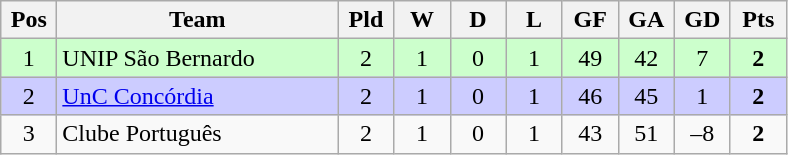<table class="wikitable" style="text-align: center;">
<tr>
<th width="30">Pos</th>
<th width="180">Team</th>
<th width="30">Pld</th>
<th width="30">W</th>
<th width="30">D</th>
<th width="30">L</th>
<th width="30">GF</th>
<th width="30">GA</th>
<th width="30">GD</th>
<th width="30">Pts</th>
</tr>
<tr bgcolor=#ccffcc>
<td>1</td>
<td align="left"> UNIP São Bernardo</td>
<td>2</td>
<td>1</td>
<td>0</td>
<td>1</td>
<td>49</td>
<td>42</td>
<td>7</td>
<td><strong>2</strong></td>
</tr>
<tr bgcolor=#ccccff>
<td>2</td>
<td align="left"> <a href='#'>UnC Concórdia</a></td>
<td>2</td>
<td>1</td>
<td>0</td>
<td>1</td>
<td>46</td>
<td>45</td>
<td>1</td>
<td><strong>2</strong></td>
</tr>
<tr>
<td>3</td>
<td align="left"> Clube Português</td>
<td>2</td>
<td>1</td>
<td>0</td>
<td>1</td>
<td>43</td>
<td>51</td>
<td>–8</td>
<td><strong>2</strong></td>
</tr>
</table>
